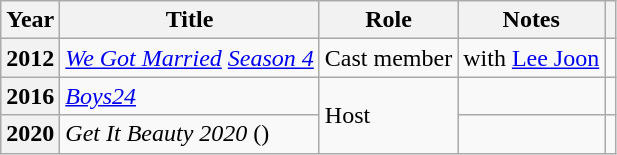<table class="wikitable plainrowheaders sortable">
<tr>
<th scope="col">Year</th>
<th scope="col">Title</th>
<th scope="col">Role</th>
<th scope="col">Notes</th>
<th scope="col" class="unsortable"></th>
</tr>
<tr>
<th scope="row">2012</th>
<td><em><a href='#'>We Got Married</a> <a href='#'>Season 4</a></em></td>
<td>Cast member</td>
<td>with <a href='#'>Lee Joon</a></td>
<td style="text-align:center"></td>
</tr>
<tr>
<th scope="row">2016</th>
<td><em><a href='#'>Boys24</a></em></td>
<td rowspan="2">Host</td>
<td></td>
<td style="text-align:center"></td>
</tr>
<tr>
<th scope="row">2020</th>
<td><em>Get It Beauty 2020</em> ()</td>
<td></td>
<td style="text-align:center"></td>
</tr>
</table>
